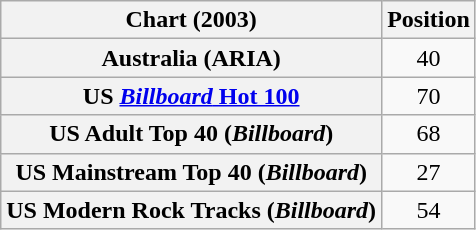<table class="wikitable sortable plainrowheaders" style="text-align:center">
<tr>
<th>Chart (2003)</th>
<th>Position</th>
</tr>
<tr>
<th scope="row">Australia (ARIA)</th>
<td>40</td>
</tr>
<tr>
<th scope="row">US <a href='#'><em>Billboard</em> Hot 100</a></th>
<td>70</td>
</tr>
<tr>
<th scope="row">US Adult Top 40 (<em>Billboard</em>)</th>
<td>68</td>
</tr>
<tr>
<th scope="row">US Mainstream Top 40 (<em>Billboard</em>)</th>
<td>27</td>
</tr>
<tr>
<th scope="row">US Modern Rock Tracks (<em>Billboard</em>)</th>
<td>54</td>
</tr>
</table>
